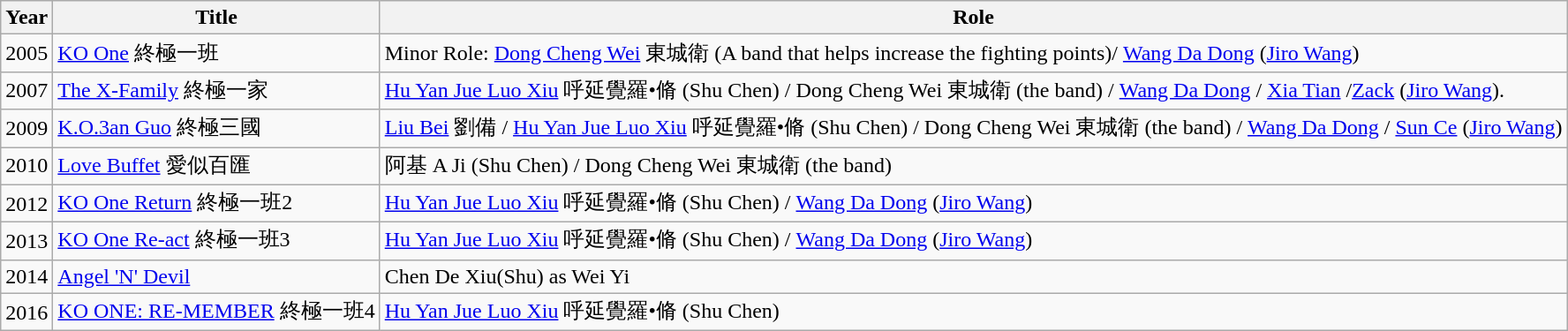<table class="wikitable">
<tr>
<th>Year</th>
<th>Title</th>
<th>Role</th>
</tr>
<tr>
<td>2005</td>
<td><a href='#'>KO One</a> 終極一班</td>
<td>Minor Role: <a href='#'>Dong Cheng Wei</a> 東城衛 (A band that helps increase the fighting points)/ <a href='#'>Wang Da Dong</a> (<a href='#'>Jiro Wang</a>)</td>
</tr>
<tr>
<td>2007</td>
<td><a href='#'>The X-Family</a> 終極一家</td>
<td><a href='#'>Hu Yan Jue Luo Xiu</a> 呼延覺羅•脩 (Shu Chen) / Dong Cheng Wei 東城衛 (the band) / <a href='#'>Wang Da Dong</a> / <a href='#'>Xia Tian</a> /<a href='#'>Zack</a> (<a href='#'>Jiro Wang</a>).</td>
</tr>
<tr>
<td>2009</td>
<td><a href='#'>K.O.3an Guo</a> 終極三國</td>
<td><a href='#'>Liu Bei</a> 劉備 / <a href='#'>Hu Yan Jue Luo Xiu</a> 呼延覺羅•脩 (Shu Chen) / Dong Cheng Wei 東城衛 (the band) / <a href='#'>Wang Da Dong</a> / <a href='#'>Sun Ce</a> (<a href='#'>Jiro Wang</a>)</td>
</tr>
<tr>
<td>2010</td>
<td><a href='#'>Love Buffet</a> 愛似百匯</td>
<td A Ji>阿基 A Ji (Shu Chen) / Dong Cheng Wei 東城衛 (the band)</td>
</tr>
<tr>
<td>2012</td>
<td><a href='#'>KO One Return</a> 終極一班2</td>
<td><a href='#'>Hu Yan Jue Luo Xiu</a> 呼延覺羅•脩 (Shu Chen) / <a href='#'>Wang Da Dong</a> (<a href='#'>Jiro Wang</a>)</td>
</tr>
<tr>
<td>2013</td>
<td><a href='#'>KO One Re-act</a> 終極一班3</td>
<td><a href='#'>Hu Yan Jue Luo Xiu</a> 呼延覺羅•脩 (Shu Chen) / <a href='#'>Wang Da Dong</a> (<a href='#'>Jiro Wang</a>)</td>
</tr>
<tr>
<td>2014</td>
<td><a href='#'>Angel 'N' Devil</a></td>
<td>Chen De Xiu(Shu) as Wei Yi</td>
</tr>
<tr>
<td>2016</td>
<td><a href='#'>KO ONE: RE-MEMBER</a> 終極一班4</td>
<td><a href='#'>Hu Yan Jue Luo Xiu</a> 呼延覺羅•脩 (Shu Chen)</td>
</tr>
</table>
